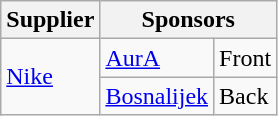<table class="wikitable">
<tr>
<th>Supplier</th>
<th colspan=2>Sponsors</th>
</tr>
<tr>
<td rowspan=2> <a href='#'>Nike</a></td>
<td> <a href='#'>AurA</a></td>
<td>Front</td>
</tr>
<tr>
<td> <a href='#'>Bosnalijek</a></td>
<td rowspan=1>Back</td>
</tr>
</table>
